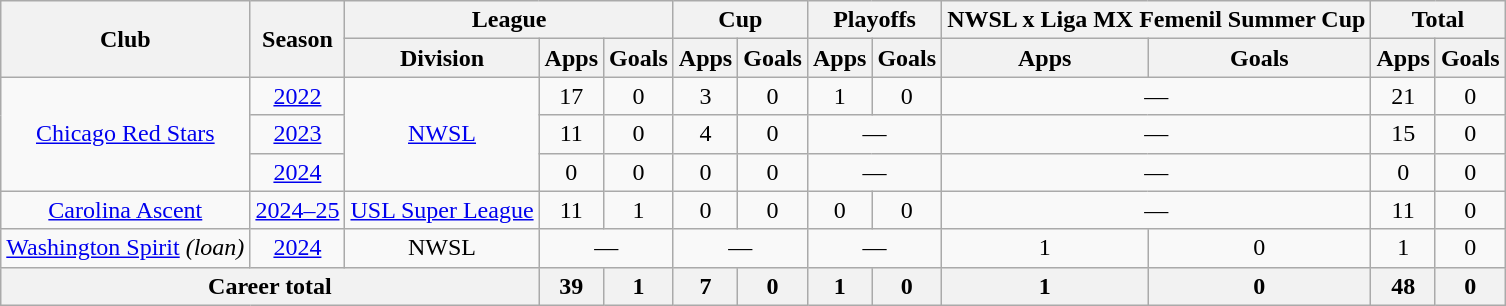<table class="wikitable" style="text-align: center;">
<tr>
<th rowspan="2">Club</th>
<th rowspan="2">Season</th>
<th colspan="3">League</th>
<th colspan="2">Cup</th>
<th colspan="2">Playoffs</th>
<th colspan="2">NWSL x Liga MX Femenil Summer Cup</th>
<th colspan="2">Total</th>
</tr>
<tr>
<th>Division</th>
<th>Apps</th>
<th>Goals</th>
<th>Apps</th>
<th>Goals</th>
<th>Apps</th>
<th>Goals</th>
<th>Apps</th>
<th>Goals</th>
<th>Apps</th>
<th>Goals</th>
</tr>
<tr>
<td rowspan="3"><a href='#'>Chicago Red Stars</a></td>
<td><a href='#'>2022</a></td>
<td rowspan="3"><a href='#'>NWSL</a></td>
<td>17</td>
<td>0</td>
<td>3</td>
<td>0</td>
<td>1</td>
<td>0</td>
<td colspan="2">—</td>
<td>21</td>
<td>0</td>
</tr>
<tr>
<td><a href='#'>2023</a></td>
<td>11</td>
<td>0</td>
<td>4</td>
<td>0</td>
<td colspan="2">—</td>
<td colspan="2">—</td>
<td>15</td>
<td>0</td>
</tr>
<tr>
<td><a href='#'>2024</a></td>
<td>0</td>
<td>0</td>
<td>0</td>
<td>0</td>
<td colspan="2">—</td>
<td colspan="2">—</td>
<td>0</td>
<td>0</td>
</tr>
<tr>
<td><a href='#'>Carolina Ascent</a></td>
<td><a href='#'>2024–25</a></td>
<td><a href='#'>USL Super League</a></td>
<td>11</td>
<td>1</td>
<td>0</td>
<td>0</td>
<td>0</td>
<td>0</td>
<td colspan="2">—</td>
<td>11</td>
<td>0</td>
</tr>
<tr>
<td><a href='#'>Washington Spirit</a> <em>(loan)</em></td>
<td><a href='#'>2024</a></td>
<td>NWSL</td>
<td colspan="2">—</td>
<td colspan="2">—</td>
<td colspan="2">—</td>
<td>1</td>
<td>0</td>
<td>1</td>
<td>0</td>
</tr>
<tr>
<th colspan="3">Career total</th>
<th>39</th>
<th>1</th>
<th>7</th>
<th>0</th>
<th>1</th>
<th>0</th>
<th>1</th>
<th>0</th>
<th>48</th>
<th>0</th>
</tr>
</table>
